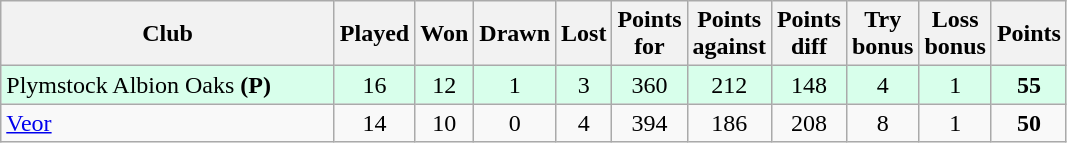<table class="wikitable" style="text-align:center">
<tr>
<th bgcolor="#efefef" width="215">Club</th>
<th bgcolor="#efefef" width="20">Played</th>
<th bgcolor="#efefef" width="20">Won</th>
<th bgcolor="#efefef" width="20">Drawn</th>
<th bgcolor="#efefef" width="20">Lost</th>
<th bgcolor="#efefef" width="20">Points for</th>
<th bgcolor="#efefef" width="20">Points against</th>
<th bgcolor="#efefef" width="20">Points diff</th>
<th bgcolor="#efefef" width="20">Try bonus</th>
<th bgcolor="#efefef" width="20">Loss bonus</th>
<th bgcolor="#efefef" width="20">Points</th>
</tr>
<tr |- bgcolor=#d8ffeb align=center>
<td style="text-align:left;">Plymstock Albion Oaks <strong>(P)</strong></td>
<td>16</td>
<td>12</td>
<td>1</td>
<td>3</td>
<td>360</td>
<td>212</td>
<td>148</td>
<td>4</td>
<td>1</td>
<td><strong>55</strong></td>
</tr>
<tr>
<td style="text-align:left;"><a href='#'>Veor</a></td>
<td>14</td>
<td>10</td>
<td>0</td>
<td>4</td>
<td>394</td>
<td>186</td>
<td>208</td>
<td>8</td>
<td>1</td>
<td><strong>50</strong></td>
</tr>
</table>
